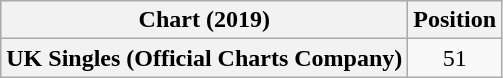<table class="wikitable plainrowheaders" style="text-align:center">
<tr>
<th scope="col">Chart (2019)</th>
<th scope="col">Position</th>
</tr>
<tr>
<th scope="row">UK Singles (Official Charts Company)</th>
<td>51</td>
</tr>
</table>
